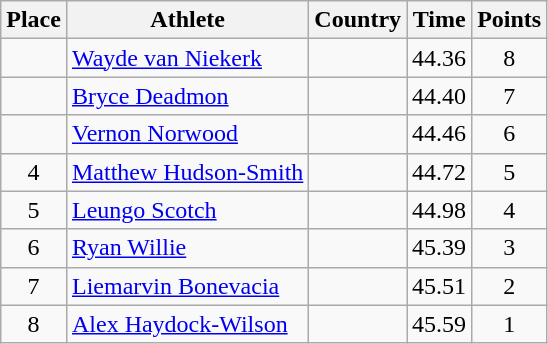<table class="wikitable">
<tr>
<th>Place</th>
<th>Athlete</th>
<th>Country</th>
<th>Time</th>
<th>Points</th>
</tr>
<tr>
<td align=center></td>
<td><a href='#'>Wayde van Niekerk</a></td>
<td></td>
<td>44.36</td>
<td align=center>8</td>
</tr>
<tr>
<td align=center></td>
<td><a href='#'>Bryce Deadmon</a></td>
<td></td>
<td>44.40</td>
<td align=center>7</td>
</tr>
<tr>
<td align=center></td>
<td><a href='#'>Vernon Norwood</a></td>
<td></td>
<td>44.46</td>
<td align=center>6</td>
</tr>
<tr>
<td align=center>4</td>
<td><a href='#'>Matthew Hudson-Smith</a></td>
<td></td>
<td>44.72</td>
<td align=center>5</td>
</tr>
<tr>
<td align=center>5</td>
<td><a href='#'>Leungo Scotch</a></td>
<td></td>
<td>44.98</td>
<td align=center>4</td>
</tr>
<tr>
<td align=center>6</td>
<td><a href='#'>Ryan Willie</a></td>
<td></td>
<td>45.39</td>
<td align=center>3</td>
</tr>
<tr>
<td align=center>7</td>
<td><a href='#'>Liemarvin Bonevacia</a></td>
<td></td>
<td>45.51</td>
<td align=center>2</td>
</tr>
<tr>
<td align=center>8</td>
<td><a href='#'>Alex Haydock-Wilson</a></td>
<td></td>
<td>45.59</td>
<td align=center>1</td>
</tr>
</table>
